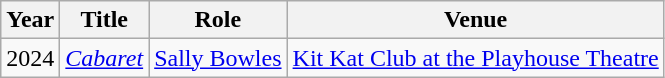<table class="wikitable">
<tr>
<th>Year</th>
<th>Title</th>
<th>Role</th>
<th class="unsortable">Venue</th>
</tr>
<tr>
<td>2024</td>
<td><a href='#'><em>Cabaret</em></a></td>
<td><a href='#'>Sally Bowles</a></td>
<td><a href='#'>Kit Kat Club at the Playhouse Theatre</a></td>
</tr>
</table>
